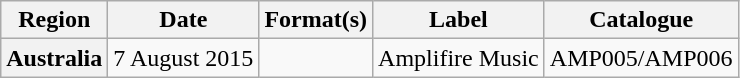<table class="wikitable plainrowheaders">
<tr>
<th scope="col">Region</th>
<th scope="col">Date</th>
<th scope="col">Format(s)</th>
<th scope="col">Label</th>
<th scope="col">Catalogue</th>
</tr>
<tr>
<th scope="row">Australia</th>
<td>7 August 2015</td>
<td></td>
<td>Amplifire Music</td>
<td>AMP005/AMP006</td>
</tr>
</table>
